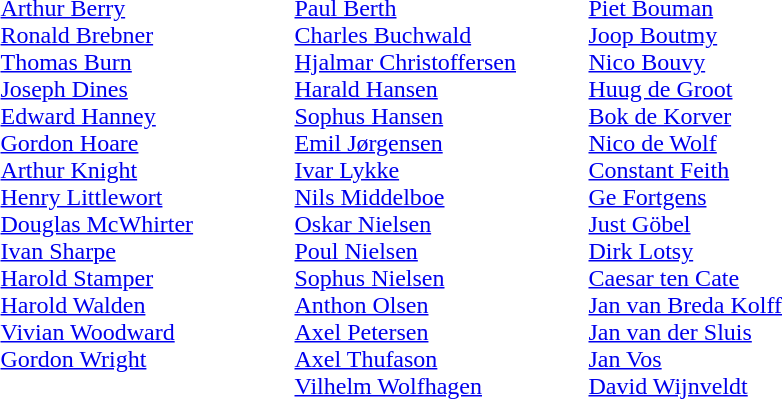<table>
<tr>
<td style="width:12em" valign=top> <br> <a href='#'>Arthur Berry</a><br><a href='#'>Ronald Brebner</a><br><a href='#'>Thomas Burn</a><br><a href='#'>Joseph Dines</a><br><a href='#'>Edward Hanney</a><br><a href='#'>Gordon Hoare</a><br><a href='#'>Arthur Knight</a><br><a href='#'>Henry Littlewort</a><br><a href='#'>Douglas McWhirter</a><br><a href='#'>Ivan Sharpe</a><br><a href='#'>Harold Stamper</a><br><a href='#'>Harold Walden</a><br><a href='#'>Vivian Woodward</a><br><a href='#'>Gordon Wright</a></td>
<td style="width:12em" valign=top> <br> <a href='#'>Paul Berth</a><br><a href='#'>Charles Buchwald</a><br><a href='#'>Hjalmar Christoffersen</a><br><a href='#'>Harald Hansen</a><br><a href='#'>Sophus Hansen</a><br><a href='#'>Emil Jørgensen</a><br><a href='#'>Ivar Lykke</a><br><a href='#'>Nils Middelboe</a><br><a href='#'>Oskar Nielsen</a><br><a href='#'>Poul Nielsen</a><br><a href='#'>Sophus Nielsen</a><br><a href='#'>Anthon Olsen</a><br><a href='#'>Axel Petersen</a><br><a href='#'>Axel Thufason</a><br><a href='#'>Vilhelm Wolfhagen</a></td>
<td style="width:12em" valign=top> <br><a href='#'>Piet Bouman</a><br><a href='#'>Joop Boutmy</a><br><a href='#'>Nico Bouvy</a><br><a href='#'>Huug de Groot</a><br><a href='#'>Bok de Korver</a><br><a href='#'>Nico de Wolf</a><br><a href='#'>Constant Feith</a><br><a href='#'>Ge Fortgens</a><br><a href='#'>Just Göbel</a><br><a href='#'>Dirk Lotsy</a><br><a href='#'>Caesar ten Cate</a><br><a href='#'>Jan van Breda Kolff</a><br><a href='#'>Jan van der Sluis</a><br><a href='#'>Jan Vos</a><br><a href='#'>David Wijnveldt</a></td>
</tr>
</table>
